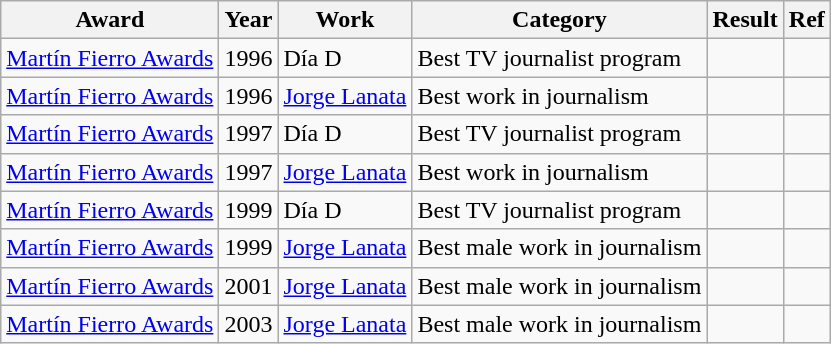<table class="wikitable">
<tr>
<th>Award</th>
<th>Year</th>
<th>Work</th>
<th>Category</th>
<th>Result</th>
<th>Ref</th>
</tr>
<tr>
<td><a href='#'>Martín Fierro Awards</a></td>
<td>1996</td>
<td>Día D</td>
<td>Best TV journalist program</td>
<td></td>
<td></td>
</tr>
<tr>
<td><a href='#'>Martín Fierro Awards</a></td>
<td>1996</td>
<td><a href='#'>Jorge Lanata</a></td>
<td>Best work in journalism</td>
<td></td>
<td></td>
</tr>
<tr>
<td><a href='#'>Martín Fierro Awards</a></td>
<td>1997</td>
<td>Día D</td>
<td>Best TV journalist program</td>
<td></td>
<td></td>
</tr>
<tr>
<td><a href='#'>Martín Fierro Awards</a></td>
<td>1997</td>
<td><a href='#'>Jorge Lanata</a></td>
<td>Best work in journalism</td>
<td></td>
<td></td>
</tr>
<tr>
<td><a href='#'>Martín Fierro Awards</a></td>
<td>1999</td>
<td>Día D</td>
<td>Best TV journalist program</td>
<td></td>
<td></td>
</tr>
<tr>
<td><a href='#'>Martín Fierro Awards</a></td>
<td>1999</td>
<td><a href='#'>Jorge Lanata</a></td>
<td>Best male work in journalism</td>
<td></td>
<td></td>
</tr>
<tr>
<td><a href='#'>Martín Fierro Awards</a></td>
<td>2001</td>
<td><a href='#'>Jorge Lanata</a></td>
<td>Best male work in journalism</td>
<td></td>
<td></td>
</tr>
<tr>
<td><a href='#'>Martín Fierro Awards</a></td>
<td>2003</td>
<td><a href='#'>Jorge Lanata</a></td>
<td>Best male work in journalism</td>
<td></td>
<td></td>
</tr>
</table>
